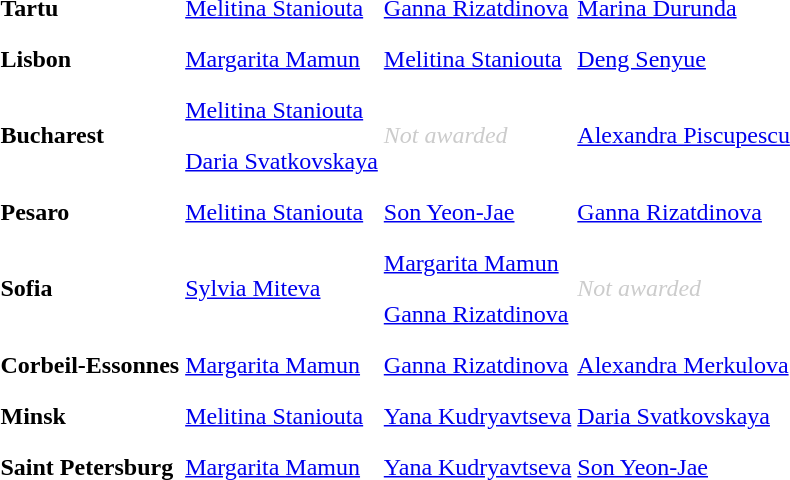<table>
<tr>
<th scope=row style="text-align:left">Tartu </th>
<td style="height:30px;"> <a href='#'>Melitina Staniouta</a></td>
<td style="height:30px;"> <a href='#'>Ganna Rizatdinova</a></td>
<td style="height:30px;"> <a href='#'>Marina Durunda</a></td>
</tr>
<tr>
<th scope=row style="text-align:left">Lisbon </th>
<td style="height:30px;"> <a href='#'>Margarita Mamun</a></td>
<td style="height:30px;"> <a href='#'>Melitina Staniouta</a></td>
<td style="height:30px;"> <a href='#'>Deng Senyue</a></td>
</tr>
<tr>
<th rowspan=2 scope=row style="text-align:left">Bucharest </th>
<td style="height:30px;"> <a href='#'>Melitina Staniouta</a></td>
<td rowspan=2 style=color:#ccc><em>Not awarded</em></td>
<td rowspan=2> <a href='#'>Alexandra Piscupescu</a></td>
</tr>
<tr>
<td style="height:30px;"> <a href='#'>Daria Svatkovskaya</a></td>
</tr>
<tr>
<th scope=row style="text-align:left">Pesaro </th>
<td style="height:30px;"> <a href='#'>Melitina Staniouta</a></td>
<td style="height:30px;"> <a href='#'>Son Yeon-Jae</a></td>
<td style="height:30px;"> <a href='#'>Ganna Rizatdinova</a></td>
</tr>
<tr>
<th rowspan=2 scope=row style="text-align:left">Sofia </th>
<td rowspan=2> <a href='#'>Sylvia Miteva</a></td>
<td style="height:30px;"> <a href='#'>Margarita Mamun</a></td>
<td rowspan=2 style=color:#ccc><em>Not awarded</em></td>
</tr>
<tr>
<td style="height:30px;"> <a href='#'>Ganna Rizatdinova</a></td>
</tr>
<tr>
<th scope=row style="text-align:left">Corbeil-Essonnes </th>
<td style="height:30px;"> <a href='#'>Margarita Mamun</a></td>
<td style="height:30px;"> <a href='#'>Ganna Rizatdinova</a></td>
<td style="height:30px;"> <a href='#'>Alexandra Merkulova</a></td>
</tr>
<tr>
<th scope=row style="text-align:left">Minsk </th>
<td style="height:30px;"> <a href='#'>Melitina Staniouta</a></td>
<td style="height:30px;"> <a href='#'>Yana Kudryavtseva</a></td>
<td style="height:30px;"> <a href='#'>Daria Svatkovskaya</a></td>
</tr>
<tr>
<th scope=row style="text-align:left">Saint Petersburg </th>
<td style="height:30px;"> <a href='#'>Margarita Mamun</a></td>
<td style="height:30px;"> <a href='#'>Yana Kudryavtseva</a></td>
<td style="height:30px;"> <a href='#'>Son Yeon-Jae</a></td>
</tr>
</table>
